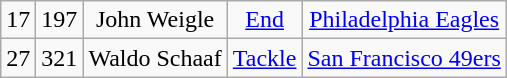<table class="wikitable" style="text-align:center">
<tr>
<td>17</td>
<td>197</td>
<td>John Weigle</td>
<td><a href='#'>End</a></td>
<td><a href='#'>Philadelphia Eagles</a></td>
</tr>
<tr>
<td>27</td>
<td>321</td>
<td>Waldo Schaaf</td>
<td><a href='#'>Tackle</a></td>
<td><a href='#'>San Francisco 49ers</a></td>
</tr>
</table>
